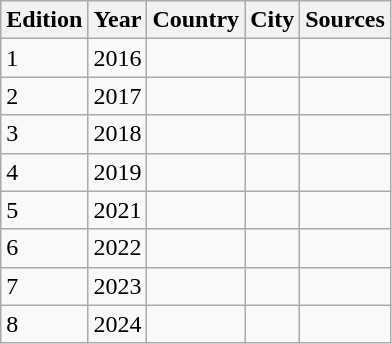<table class="wikitable sortable">
<tr>
<th>Edition</th>
<th>Year</th>
<th>Country</th>
<th>City</th>
<th>Sources</th>
</tr>
<tr>
<td>1</td>
<td>2016</td>
<td></td>
<td></td>
<td></td>
</tr>
<tr>
<td>2</td>
<td>2017</td>
<td></td>
<td></td>
<td></td>
</tr>
<tr>
<td>3</td>
<td>2018</td>
<td></td>
<td></td>
<td></td>
</tr>
<tr>
<td>4</td>
<td>2019</td>
<td></td>
<td></td>
<td></td>
</tr>
<tr>
<td>5</td>
<td>2021</td>
<td></td>
<td></td>
<td></td>
</tr>
<tr>
<td>6</td>
<td>2022</td>
<td></td>
<td></td>
<td></td>
</tr>
<tr>
<td>7</td>
<td>2023</td>
<td></td>
<td></td>
<td></td>
</tr>
<tr>
<td>8</td>
<td>2024</td>
<td></td>
<td></td>
<td></td>
</tr>
</table>
